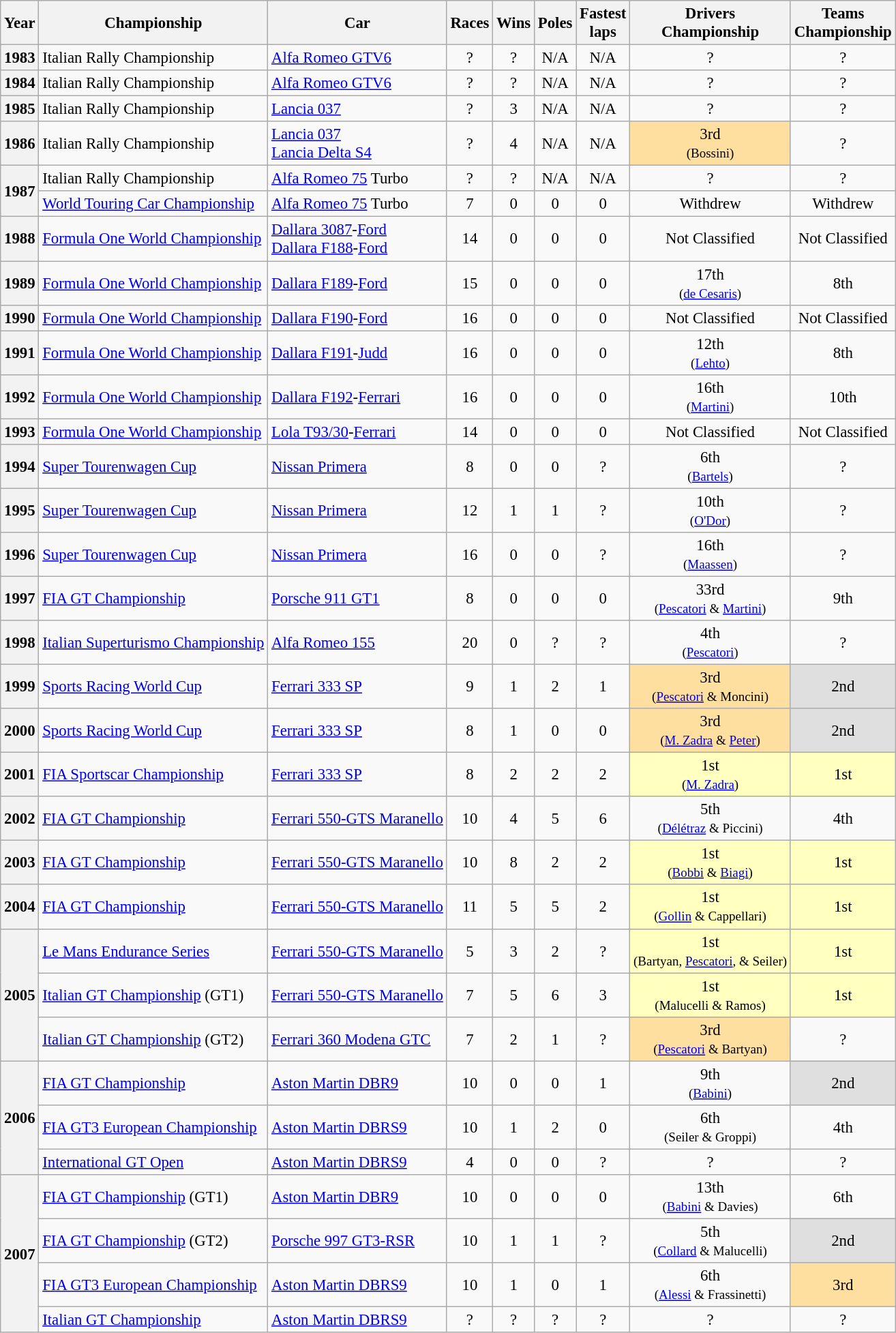<table class="wikitable" style="font-size:95%">
<tr>
<th>Year</th>
<th>Championship</th>
<th>Car</th>
<th>Races</th>
<th>Wins</th>
<th>Poles</th>
<th>Fastest<br>laps</th>
<th>Drivers<br>Championship</th>
<th>Teams<br>Championship</th>
</tr>
<tr>
<th>1983</th>
<td>Italian Rally Championship</td>
<td><a href='#'>Alfa Romeo GTV6</a></td>
<td align="center">?</td>
<td align="center">?</td>
<td align="center">N/A</td>
<td align="center">N/A</td>
<td align="center">?</td>
<td align="center">?</td>
</tr>
<tr>
<th>1984</th>
<td>Italian Rally Championship</td>
<td><a href='#'>Alfa Romeo GTV6</a></td>
<td align="center">?</td>
<td align="center">?</td>
<td align="center">N/A</td>
<td align="center">N/A</td>
<td align="center">?</td>
<td align="center">?</td>
</tr>
<tr>
<th>1985</th>
<td>Italian Rally Championship</td>
<td><a href='#'>Lancia 037</a></td>
<td align="center">?</td>
<td align="center">3</td>
<td align="center">N/A</td>
<td align="center">N/A</td>
<td align="center">?</td>
<td align="center">?</td>
</tr>
<tr>
<th>1986</th>
<td>Italian Rally Championship</td>
<td><a href='#'>Lancia 037</a><br><a href='#'>Lancia Delta S4</a></td>
<td align="center">?</td>
<td align="center">4</td>
<td align="center">N/A</td>
<td align="center">N/A</td>
<td align="center" style="background:#ffdf9f;">3rd<br><small>(Bossini)</small></td>
<td align="center">?</td>
</tr>
<tr>
<th rowspan=2>1987</th>
<td>Italian Rally Championship</td>
<td><a href='#'>Alfa Romeo 75</a> Turbo</td>
<td align="center">?</td>
<td align="center">?</td>
<td align="center">N/A</td>
<td align="center">N/A</td>
<td align="center">?</td>
<td align="center">?</td>
</tr>
<tr>
<td><a href='#'>World Touring Car Championship</a></td>
<td><a href='#'>Alfa Romeo 75</a> Turbo</td>
<td align="center">7</td>
<td align="center">0</td>
<td align="center">0</td>
<td align="center">0</td>
<td align="center">Withdrew</td>
<td align="center">Withdrew</td>
</tr>
<tr>
<th>1988</th>
<td><a href='#'>Formula One World Championship</a></td>
<td><a href='#'>Dallara 3087</a>-<a href='#'>Ford</a><br><a href='#'>Dallara F188</a>-<a href='#'>Ford</a></td>
<td align="center">14</td>
<td align="center">0</td>
<td align="center">0</td>
<td align="center">0</td>
<td align="center">Not Classified</td>
<td align="center">Not Classified</td>
</tr>
<tr>
<th>1989</th>
<td><a href='#'>Formula One World Championship</a></td>
<td><a href='#'>Dallara F189</a>-<a href='#'>Ford</a></td>
<td align="center">15</td>
<td align="center">0</td>
<td align="center">0</td>
<td align="center">0</td>
<td align="center">17th<br><small>(<a href='#'>de Cesaris</a>)</small></td>
<td align="center">8th</td>
</tr>
<tr>
<th>1990</th>
<td><a href='#'>Formula One World Championship</a></td>
<td><a href='#'>Dallara F190</a>-<a href='#'>Ford</a></td>
<td align="center">16</td>
<td align="center">0</td>
<td align="center">0</td>
<td align="center">0</td>
<td align="center">Not Classified</td>
<td align="center">Not Classified</td>
</tr>
<tr>
<th>1991</th>
<td><a href='#'>Formula One World Championship</a></td>
<td><a href='#'>Dallara F191</a>-<a href='#'>Judd</a></td>
<td align="center">16</td>
<td align="center">0</td>
<td align="center">0</td>
<td align="center">0</td>
<td align="center">12th<br><small>(<a href='#'>Lehto</a>)</small></td>
<td align="center">8th</td>
</tr>
<tr>
<th>1992</th>
<td><a href='#'>Formula One World Championship</a></td>
<td><a href='#'>Dallara F192</a>-<a href='#'>Ferrari</a></td>
<td align="center">16</td>
<td align="center">0</td>
<td align="center">0</td>
<td align="center">0</td>
<td align="center">16th<br><small>(<a href='#'>Martini</a>)</small></td>
<td align="center">10th</td>
</tr>
<tr>
<th>1993</th>
<td><a href='#'>Formula One World Championship</a></td>
<td><a href='#'>Lola T93/30</a>-<a href='#'>Ferrari</a></td>
<td align="center">14</td>
<td align="center">0</td>
<td align="center">0</td>
<td align="center">0</td>
<td align="center">Not Classified</td>
<td align="center">Not Classified</td>
</tr>
<tr>
<th>1994</th>
<td><a href='#'>Super Tourenwagen Cup</a></td>
<td><a href='#'>Nissan Primera</a></td>
<td align="center">8</td>
<td align="center">0</td>
<td align="center">0</td>
<td align="center">?</td>
<td align="center">6th<br><small>(<a href='#'>Bartels</a>)</small></td>
<td align="center">?</td>
</tr>
<tr>
<th>1995</th>
<td><a href='#'>Super Tourenwagen Cup</a></td>
<td><a href='#'>Nissan Primera</a></td>
<td align="center">12</td>
<td align="center">1</td>
<td align="center">1</td>
<td align="center">?</td>
<td align="center">10th<br><small>(<a href='#'>O'Dor</a>)</small></td>
<td align="center">?</td>
</tr>
<tr>
<th>1996</th>
<td><a href='#'>Super Tourenwagen Cup</a></td>
<td><a href='#'>Nissan Primera</a></td>
<td align="center">16</td>
<td align="center">0</td>
<td align="center">0</td>
<td align="center">?</td>
<td align="center">16th<br><small>(<a href='#'>Maassen</a>)</small></td>
<td align="center">?</td>
</tr>
<tr>
<th>1997</th>
<td><a href='#'>FIA GT Championship</a></td>
<td><a href='#'>Porsche 911 GT1</a></td>
<td align="center">8</td>
<td align="center">0</td>
<td align="center">0</td>
<td align="center">0</td>
<td align="center">33rd<br><small>(<a href='#'>Pescatori</a> & <a href='#'>Martini</a>)</small></td>
<td align="center">9th</td>
</tr>
<tr>
<th>1998</th>
<td><a href='#'>Italian Superturismo Championship</a></td>
<td><a href='#'>Alfa Romeo 155</a></td>
<td align="center">20</td>
<td align="center">0</td>
<td align="center">?</td>
<td align="center">?</td>
<td align="center">4th<br><small>(<a href='#'>Pescatori</a>)</small></td>
<td align="center">?</td>
</tr>
<tr>
<th>1999</th>
<td><a href='#'>Sports Racing World Cup</a></td>
<td><a href='#'>Ferrari 333 SP</a></td>
<td align="center">9</td>
<td align="center">1</td>
<td align="center">2</td>
<td align="center">1</td>
<td align="center" style="background:#ffdf9f;">3rd<br><small>(<a href='#'>Pescatori</a> & Moncini)</small></td>
<td align="center" style="background:#dfdfdf;">2nd</td>
</tr>
<tr>
<th>2000</th>
<td><a href='#'>Sports Racing World Cup</a></td>
<td><a href='#'>Ferrari 333 SP</a></td>
<td align="center">8</td>
<td align="center">1</td>
<td align="center">0</td>
<td align="center">0</td>
<td align="center" style="background:#ffdf9f;">3rd<br><small>(<a href='#'>M. Zadra</a> & <a href='#'>Peter</a>)</small></td>
<td align="center" style="background:#dfdfdf;">2nd</td>
</tr>
<tr>
<th>2001</th>
<td><a href='#'>FIA Sportscar Championship</a></td>
<td><a href='#'>Ferrari 333 SP</a></td>
<td align="center">8</td>
<td align="center">2</td>
<td align="center">2</td>
<td align="center">2</td>
<td align="center" style="background:#ffffbf;">1st<br><small>(<a href='#'>M. Zadra</a>)</small></td>
<td align="center" style="background:#ffffbf;">1st</td>
</tr>
<tr>
<th>2002</th>
<td><a href='#'>FIA GT Championship</a></td>
<td><a href='#'>Ferrari 550-GTS Maranello</a></td>
<td align="center">10</td>
<td align="center">4</td>
<td align="center">5</td>
<td align="center">6</td>
<td align="center">5th<br><small>(<a href='#'>Délétraz</a> & Piccini)</small></td>
<td align="center">4th</td>
</tr>
<tr>
<th>2003</th>
<td><a href='#'>FIA GT Championship</a></td>
<td><a href='#'>Ferrari 550-GTS Maranello</a></td>
<td align="center">10</td>
<td align="center">8</td>
<td align="center">2</td>
<td align="center">2</td>
<td align="center" style="background:#ffffbf;">1st<br><small>(<a href='#'>Bobbi</a> & <a href='#'>Biagi</a>)</small></td>
<td align="center" style="background:#ffffbf;">1st</td>
</tr>
<tr>
<th>2004</th>
<td><a href='#'>FIA GT Championship</a></td>
<td><a href='#'>Ferrari 550-GTS Maranello</a></td>
<td align="center">11</td>
<td align="center">5</td>
<td align="center">5</td>
<td align="center">2</td>
<td align="center" style="background:#ffffbf;">1st<br><small>(<a href='#'>Gollin</a> & Cappellari)</small></td>
<td align="center" style="background:#ffffbf;">1st</td>
</tr>
<tr>
<th rowspan=3>2005</th>
<td><a href='#'>Le Mans Endurance Series</a></td>
<td><a href='#'>Ferrari 550-GTS Maranello</a></td>
<td align="center">5</td>
<td align="center">3</td>
<td align="center">2</td>
<td align="center">?</td>
<td align="center" style="background:#ffffbf;">1st<br><small>(Bartyan, <a href='#'>Pescatori</a>, & Seiler)</small></td>
<td align="center" style="background:#ffffbf;">1st</td>
</tr>
<tr>
<td><a href='#'>Italian GT Championship</a> (GT1)</td>
<td><a href='#'>Ferrari 550-GTS Maranello</a></td>
<td align="center">7</td>
<td align="center">5</td>
<td align="center">6</td>
<td align="center">3</td>
<td align="center" style="background:#ffffbf;">1st<br><small>(Malucelli & Ramos)</small></td>
<td align="center" style="background:#ffffbf;">1st</td>
</tr>
<tr>
<td><a href='#'>Italian GT Championship</a> (GT2)</td>
<td><a href='#'>Ferrari 360 Modena GTC</a></td>
<td align="center">7</td>
<td align="center">2</td>
<td align="center">1</td>
<td align="center">?</td>
<td align="center" style="background:#ffdf9f;">3rd<br><small>(<a href='#'>Pescatori</a> & Bartyan)</small></td>
<td align="center">?</td>
</tr>
<tr>
<th rowspan=3>2006</th>
<td><a href='#'>FIA GT Championship</a></td>
<td><a href='#'>Aston Martin DBR9</a></td>
<td align="center">10</td>
<td align="center">0</td>
<td align="center">0</td>
<td align="center">1</td>
<td align="center">9th<br><small>(<a href='#'>Babini</a>)</small></td>
<td align="center" style="background:#dfdfdf;">2nd</td>
</tr>
<tr>
<td><a href='#'>FIA GT3 European Championship</a></td>
<td><a href='#'>Aston Martin DBRS9</a></td>
<td align="center">10</td>
<td align="center">1</td>
<td align="center">2</td>
<td align="center">0</td>
<td align="center">6th<br><small>(Seiler & Groppi)</small></td>
<td align="center">4th</td>
</tr>
<tr>
<td><a href='#'>International GT Open</a></td>
<td><a href='#'>Aston Martin DBRS9</a></td>
<td align="center">4</td>
<td align="center">0</td>
<td align="center">0</td>
<td align="center">?</td>
<td align="center">?</td>
<td align="center">?</td>
</tr>
<tr>
<th rowspan=4>2007</th>
<td><a href='#'>FIA GT Championship</a> (GT1)</td>
<td><a href='#'>Aston Martin DBR9</a></td>
<td align="center">10</td>
<td align="center">0</td>
<td align="center">0</td>
<td align="center">0</td>
<td align="center">13th<br><small>(<a href='#'>Babini</a> & Davies)</small></td>
<td align="center">6th</td>
</tr>
<tr>
<td><a href='#'>FIA GT Championship</a> (GT2)</td>
<td><a href='#'>Porsche 997 GT3-RSR</a></td>
<td align="center">10</td>
<td align="center">1</td>
<td align="center">1</td>
<td align="center">?</td>
<td align="center">5th<br><small>(<a href='#'>Collard</a> & Malucelli)</small></td>
<td align="center" style="background:#dfdfdf;">2nd</td>
</tr>
<tr>
<td><a href='#'>FIA GT3 European Championship</a></td>
<td><a href='#'>Aston Martin DBRS9</a></td>
<td align="center">10</td>
<td align="center">1</td>
<td align="center">0</td>
<td align="center">1</td>
<td align="center">6th<br><small>(<a href='#'>Alessi</a> & Frassinetti)</small></td>
<td align="center" style="background:#ffdf9f;">3rd</td>
</tr>
<tr>
<td><a href='#'>Italian GT Championship</a></td>
<td><a href='#'>Aston Martin DBRS9</a></td>
<td align="center">?</td>
<td align="center">?</td>
<td align="center">?</td>
<td align="center">?</td>
<td align="center">?</td>
<td align="center">?</td>
</tr>
</table>
